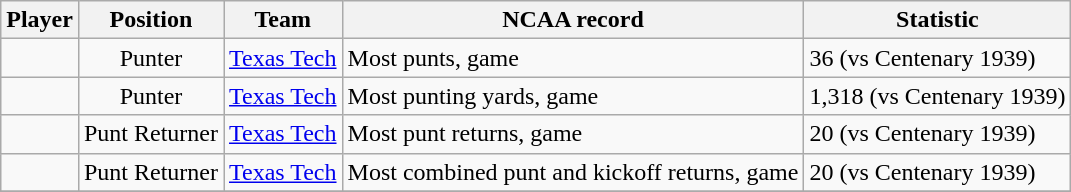<table class="wikitable sortable">
<tr>
<th>Player</th>
<th>Position</th>
<th>Team</th>
<th>NCAA record</th>
<th>Statistic</th>
</tr>
<tr>
<td align="left"></td>
<td align="center">Punter</td>
<td align="left"><a href='#'>Texas Tech</a></td>
<td align="left">Most punts, game</td>
<td align="left">36 (vs Centenary 1939)</td>
</tr>
<tr>
<td align="left"></td>
<td align="center">Punter</td>
<td align="left"><a href='#'>Texas Tech</a></td>
<td align="left">Most punting yards, game</td>
<td align="left">1,318 (vs Centenary 1939)</td>
</tr>
<tr>
<td align="left"></td>
<td align="center">Punt Returner</td>
<td align="left"><a href='#'>Texas Tech</a></td>
<td align="left">Most punt returns, game</td>
<td align="left">20 (vs Centenary 1939)</td>
</tr>
<tr>
<td align="left"></td>
<td align="center">Punt Returner</td>
<td align="left"><a href='#'>Texas Tech</a></td>
<td align="left">Most combined punt and kickoff returns, game</td>
<td align="left">20 (vs Centenary 1939)</td>
</tr>
<tr>
</tr>
</table>
